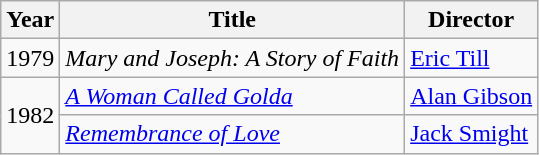<table class="wikitable">
<tr>
<th>Year</th>
<th>Title</th>
<th>Director</th>
</tr>
<tr>
<td>1979</td>
<td><em>Mary and Joseph: A Story of Faith</em></td>
<td><a href='#'>Eric Till</a></td>
</tr>
<tr>
<td rowspan=2>1982</td>
<td><em><a href='#'>A Woman Called Golda</a></em></td>
<td><a href='#'>Alan Gibson</a></td>
</tr>
<tr>
<td><em><a href='#'>Remembrance of Love</a></em></td>
<td><a href='#'>Jack Smight</a></td>
</tr>
</table>
